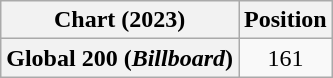<table class="wikitable plainrowheaders" style="text-align:center">
<tr>
<th scope="col">Chart (2023)</th>
<th scope="col">Position</th>
</tr>
<tr>
<th scope="row">Global 200 (<em>Billboard</em>)</th>
<td>161</td>
</tr>
</table>
